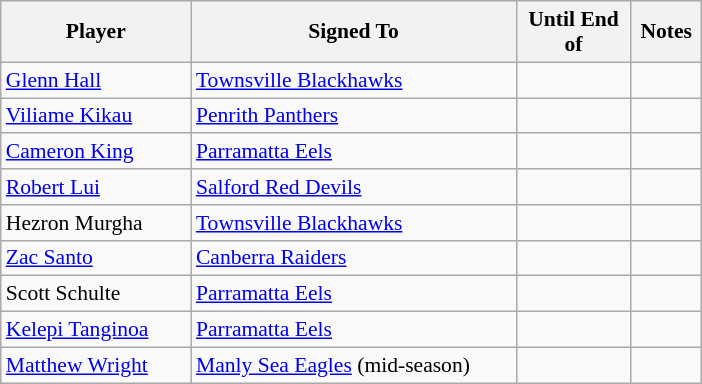<table class="wikitable" style="font-size:90%">
<tr bgcolor="#efefef">
<th width="120">Player</th>
<th width="210">Signed To</th>
<th width="70">Until End of</th>
<th width="40">Notes</th>
</tr>
<tr>
<td><a href='#'>Glenn Hall</a></td>
<td> <a href='#'>Townsville Blackhawks</a></td>
<td></td>
<td></td>
</tr>
<tr>
<td><a href='#'>Viliame Kikau</a></td>
<td> <a href='#'>Penrith Panthers</a></td>
<td></td>
<td></td>
</tr>
<tr>
<td><a href='#'>Cameron King</a></td>
<td> <a href='#'>Parramatta Eels</a></td>
<td></td>
<td></td>
</tr>
<tr>
<td><a href='#'>Robert Lui</a></td>
<td> <a href='#'>Salford Red Devils</a></td>
<td></td>
<td></td>
</tr>
<tr>
<td>Hezron Murgha</td>
<td> <a href='#'>Townsville Blackhawks</a></td>
<td></td>
<td></td>
</tr>
<tr>
<td><a href='#'>Zac Santo</a></td>
<td> <a href='#'>Canberra Raiders</a></td>
<td></td>
<td></td>
</tr>
<tr>
<td>Scott Schulte</td>
<td> <a href='#'>Parramatta Eels</a></td>
<td></td>
<td></td>
</tr>
<tr>
<td><a href='#'>Kelepi Tanginoa</a></td>
<td> <a href='#'>Parramatta Eels</a></td>
<td></td>
<td></td>
</tr>
<tr>
<td><a href='#'>Matthew Wright</a></td>
<td> <a href='#'>Manly Sea Eagles</a> (mid-season)</td>
<td></td>
<td></td>
</tr>
</table>
